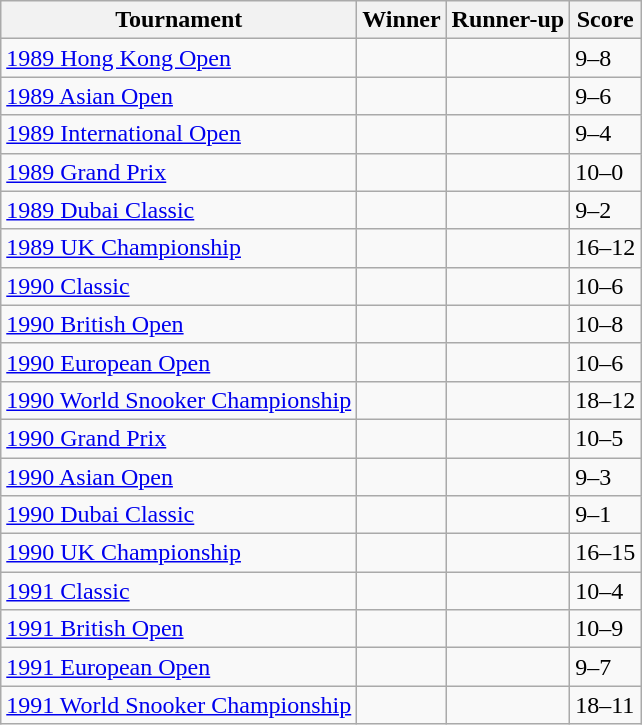<table class="wikitable">
<tr>
<th>Tournament</th>
<th>Winner</th>
<th>Runner-up</th>
<th>Score</th>
</tr>
<tr>
<td><a href='#'>1989 Hong Kong Open</a></td>
<td></td>
<td></td>
<td>9–8</td>
</tr>
<tr>
<td><a href='#'>1989 Asian Open</a></td>
<td></td>
<td></td>
<td>9–6</td>
</tr>
<tr>
<td><a href='#'>1989 International Open</a></td>
<td></td>
<td></td>
<td>9–4</td>
</tr>
<tr>
<td><a href='#'>1989 Grand Prix</a></td>
<td></td>
<td></td>
<td>10–0</td>
</tr>
<tr>
<td><a href='#'>1989 Dubai Classic</a></td>
<td></td>
<td></td>
<td>9–2</td>
</tr>
<tr>
<td><a href='#'>1989 UK Championship</a></td>
<td></td>
<td></td>
<td>16–12</td>
</tr>
<tr>
<td><a href='#'>1990 Classic</a></td>
<td></td>
<td></td>
<td>10–6</td>
</tr>
<tr>
<td><a href='#'>1990 British Open</a></td>
<td></td>
<td></td>
<td>10–8</td>
</tr>
<tr>
<td><a href='#'>1990 European Open</a></td>
<td></td>
<td></td>
<td>10–6</td>
</tr>
<tr>
<td><a href='#'>1990 World Snooker Championship</a></td>
<td></td>
<td></td>
<td>18–12</td>
</tr>
<tr>
<td><a href='#'>1990 Grand Prix</a></td>
<td></td>
<td></td>
<td>10–5</td>
</tr>
<tr>
<td><a href='#'>1990 Asian Open</a></td>
<td></td>
<td></td>
<td>9–3</td>
</tr>
<tr>
<td><a href='#'>1990 Dubai Classic</a></td>
<td></td>
<td></td>
<td>9–1</td>
</tr>
<tr>
<td><a href='#'>1990 UK Championship</a></td>
<td></td>
<td></td>
<td>16–15</td>
</tr>
<tr>
<td><a href='#'>1991 Classic</a></td>
<td></td>
<td></td>
<td>10–4</td>
</tr>
<tr>
<td><a href='#'>1991 British Open</a></td>
<td></td>
<td></td>
<td>10–9</td>
</tr>
<tr>
<td><a href='#'>1991 European Open</a></td>
<td></td>
<td></td>
<td>9–7</td>
</tr>
<tr>
<td><a href='#'>1991 World Snooker Championship</a></td>
<td></td>
<td></td>
<td>18–11</td>
</tr>
</table>
